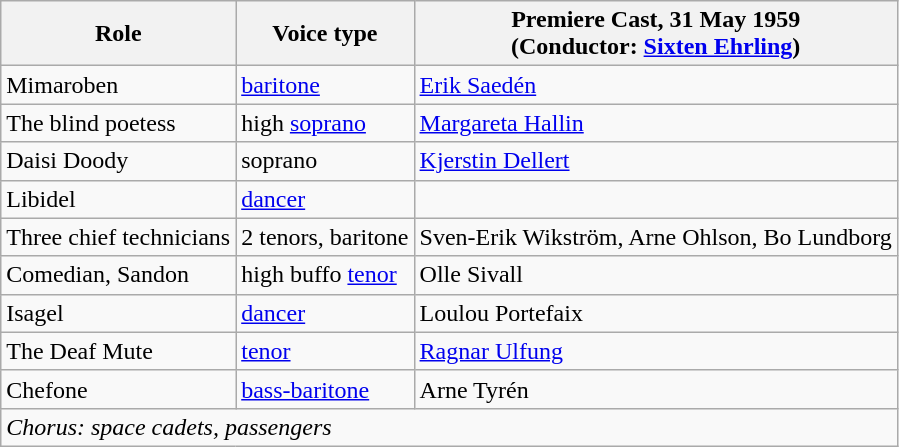<table class="wikitable">
<tr>
<th>Role</th>
<th>Voice type</th>
<th>Premiere Cast, 31 May 1959<br>(Conductor: <a href='#'>Sixten Ehrling</a>)</th>
</tr>
<tr>
<td>Mimaroben</td>
<td><a href='#'>baritone</a></td>
<td><a href='#'>Erik Saedén</a></td>
</tr>
<tr>
<td>The blind poetess</td>
<td>high <a href='#'>soprano</a></td>
<td><a href='#'>Margareta Hallin</a></td>
</tr>
<tr>
<td>Daisi Doody</td>
<td>soprano</td>
<td><a href='#'>Kjerstin Dellert</a></td>
</tr>
<tr>
<td>Libidel</td>
<td><a href='#'>dancer</a></td>
<td></td>
</tr>
<tr>
<td>Three chief technicians</td>
<td>2 tenors, baritone</td>
<td>Sven-Erik Wikström, Arne Ohlson, Bo Lundborg</td>
</tr>
<tr>
<td>Comedian, Sandon</td>
<td>high buffo <a href='#'>tenor</a></td>
<td>Olle Sivall</td>
</tr>
<tr>
<td>Isagel</td>
<td><a href='#'>dancer</a></td>
<td>Loulou Portefaix</td>
</tr>
<tr>
<td>The Deaf Mute</td>
<td><a href='#'>tenor</a></td>
<td><a href='#'>Ragnar Ulfung</a></td>
</tr>
<tr>
<td>Chefone</td>
<td><a href='#'>bass-baritone</a></td>
<td>Arne Tyrén</td>
</tr>
<tr>
<td colspan="3"><em>Chorus: space cadets, passengers</em></td>
</tr>
</table>
